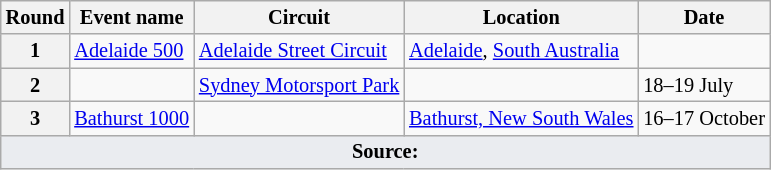<table class="wikitable" style="font-size: 85%">
<tr>
<th>Round</th>
<th>Event name</th>
<th>Circuit</th>
<th>Location</th>
<th>Date</th>
</tr>
<tr>
<th>1</th>
<td><a href='#'>Adelaide 500</a></td>
<td> <a href='#'>Adelaide Street Circuit</a></td>
<td><a href='#'>Adelaide</a>, <a href='#'>South Australia</a></td>
<td></td>
</tr>
<tr>
<th>2</th>
<td></td>
<td> <a href='#'>Sydney Motorsport Park</a></td>
<td></td>
<td>18–19 July</td>
</tr>
<tr>
<th>3</th>
<td><a href='#'>Bathurst 1000</a></td>
<td></td>
<td><a href='#'>Bathurst, New South Wales</a></td>
<td>16–17 October</td>
</tr>
<tr>
<td colspan="5" style="background:#eaecf0; text-align:center;"><strong>Source:</strong></td>
</tr>
</table>
